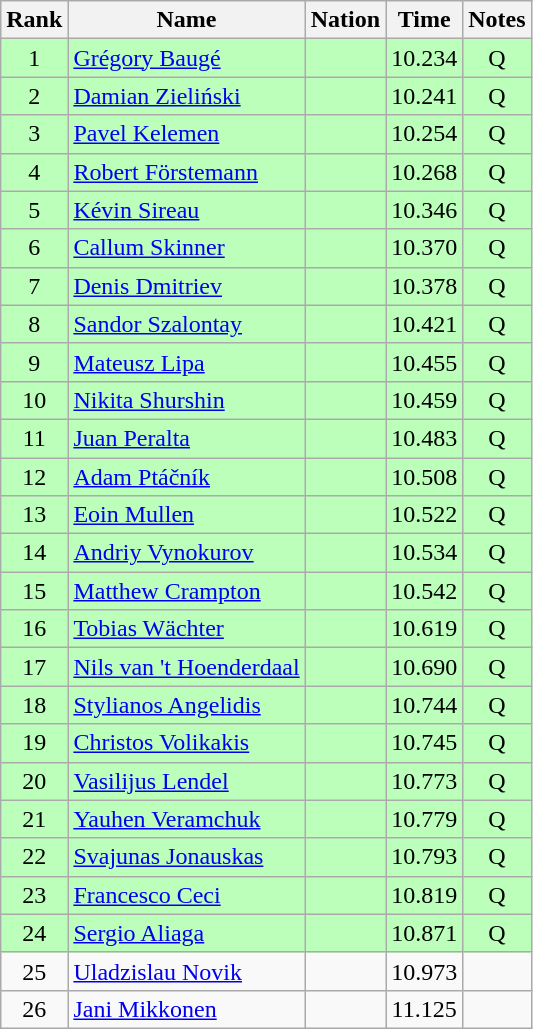<table class="wikitable sortable" style="text-align:center">
<tr>
<th>Rank</th>
<th>Name</th>
<th>Nation</th>
<th>Time</th>
<th>Notes</th>
</tr>
<tr bgcolor=bbffbb>
<td>1</td>
<td align=left><a href='#'>Grégory Baugé</a></td>
<td align=left></td>
<td>10.234</td>
<td>Q</td>
</tr>
<tr bgcolor=bbffbb>
<td>2</td>
<td align=left><a href='#'>Damian Zieliński</a></td>
<td align=left></td>
<td>10.241</td>
<td>Q</td>
</tr>
<tr bgcolor=bbffbb>
<td>3</td>
<td align=left><a href='#'>Pavel Kelemen</a></td>
<td align=left></td>
<td>10.254</td>
<td>Q</td>
</tr>
<tr bgcolor=bbffbb>
<td>4</td>
<td align=left><a href='#'>Robert Förstemann</a></td>
<td align=left></td>
<td>10.268</td>
<td>Q</td>
</tr>
<tr bgcolor=bbffbb>
<td>5</td>
<td align=left><a href='#'>Kévin Sireau</a></td>
<td align=left></td>
<td>10.346</td>
<td>Q</td>
</tr>
<tr bgcolor=bbffbb>
<td>6</td>
<td align=left><a href='#'>Callum Skinner</a></td>
<td align=left></td>
<td>10.370</td>
<td>Q</td>
</tr>
<tr bgcolor=bbffbb>
<td>7</td>
<td align=left><a href='#'>Denis Dmitriev</a></td>
<td align=left></td>
<td>10.378</td>
<td>Q</td>
</tr>
<tr bgcolor=bbffbb>
<td>8</td>
<td align=left><a href='#'>Sandor Szalontay</a></td>
<td align=left></td>
<td>10.421</td>
<td>Q</td>
</tr>
<tr bgcolor=bbffbb>
<td>9</td>
<td align=left><a href='#'>Mateusz Lipa</a></td>
<td align=left></td>
<td>10.455</td>
<td>Q</td>
</tr>
<tr bgcolor=bbffbb>
<td>10</td>
<td align=left><a href='#'>Nikita Shurshin</a></td>
<td align=left></td>
<td>10.459</td>
<td>Q</td>
</tr>
<tr bgcolor=bbffbb>
<td>11</td>
<td align=left><a href='#'>Juan Peralta</a></td>
<td align=left></td>
<td>10.483</td>
<td>Q</td>
</tr>
<tr bgcolor=bbffbb>
<td>12</td>
<td align=left><a href='#'>Adam Ptáčník</a></td>
<td align=left></td>
<td>10.508</td>
<td>Q</td>
</tr>
<tr bgcolor=bbffbb>
<td>13</td>
<td align=left><a href='#'>Eoin Mullen</a></td>
<td align=left></td>
<td>10.522</td>
<td>Q</td>
</tr>
<tr bgcolor=bbffbb>
<td>14</td>
<td align=left><a href='#'>Andriy Vynokurov</a></td>
<td align=left></td>
<td>10.534</td>
<td>Q</td>
</tr>
<tr bgcolor=bbffbb>
<td>15</td>
<td align=left><a href='#'>Matthew Crampton</a></td>
<td align=left></td>
<td>10.542</td>
<td>Q</td>
</tr>
<tr bgcolor=bbffbb>
<td>16</td>
<td align=left><a href='#'>Tobias Wächter</a></td>
<td align=left></td>
<td>10.619</td>
<td>Q</td>
</tr>
<tr bgcolor=bbffbb>
<td>17</td>
<td align=left><a href='#'>Nils van 't Hoenderdaal</a></td>
<td align=left></td>
<td>10.690</td>
<td>Q</td>
</tr>
<tr bgcolor=bbffbb>
<td>18</td>
<td align=left><a href='#'>Stylianos Angelidis</a></td>
<td align=left></td>
<td>10.744</td>
<td>Q</td>
</tr>
<tr bgcolor=bbffbb>
<td>19</td>
<td align=left><a href='#'>Christos Volikakis</a></td>
<td align=left></td>
<td>10.745</td>
<td>Q</td>
</tr>
<tr bgcolor=bbffbb>
<td>20</td>
<td align=left><a href='#'>Vasilijus Lendel</a></td>
<td align=left></td>
<td>10.773</td>
<td>Q</td>
</tr>
<tr bgcolor=bbffbb>
<td>21</td>
<td align=left><a href='#'>Yauhen Veramchuk</a></td>
<td align=left></td>
<td>10.779</td>
<td>Q</td>
</tr>
<tr bgcolor=bbffbb>
<td>22</td>
<td align=left><a href='#'>Svajunas Jonauskas</a></td>
<td align=left></td>
<td>10.793</td>
<td>Q</td>
</tr>
<tr bgcolor=bbffbb>
<td>23</td>
<td align=left><a href='#'>Francesco Ceci</a></td>
<td align=left></td>
<td>10.819</td>
<td>Q</td>
</tr>
<tr bgcolor=bbffbb>
<td>24</td>
<td align=left><a href='#'>Sergio Aliaga</a></td>
<td align=left></td>
<td>10.871</td>
<td>Q</td>
</tr>
<tr>
<td>25</td>
<td align=left><a href='#'>Uladzislau Novik</a></td>
<td align=left></td>
<td>10.973</td>
<td></td>
</tr>
<tr>
<td>26</td>
<td align=left><a href='#'>Jani Mikkonen</a></td>
<td align=left></td>
<td>11.125</td>
<td></td>
</tr>
</table>
